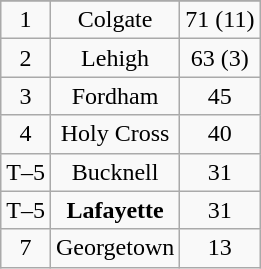<table class="wikitable">
<tr align="center">
</tr>
<tr align="center">
<td>1</td>
<td>Colgate</td>
<td>71 (11)</td>
</tr>
<tr align="center">
<td>2</td>
<td>Lehigh</td>
<td>63 (3)</td>
</tr>
<tr align="center">
<td>3</td>
<td>Fordham</td>
<td>45</td>
</tr>
<tr align="center">
<td>4</td>
<td>Holy Cross</td>
<td>40</td>
</tr>
<tr align="center">
<td>T–5</td>
<td>Bucknell</td>
<td>31</td>
</tr>
<tr align="center">
<td>T–5</td>
<td><strong>Lafayette</strong></td>
<td>31</td>
</tr>
<tr align="center">
<td>7</td>
<td>Georgetown</td>
<td>13</td>
</tr>
</table>
